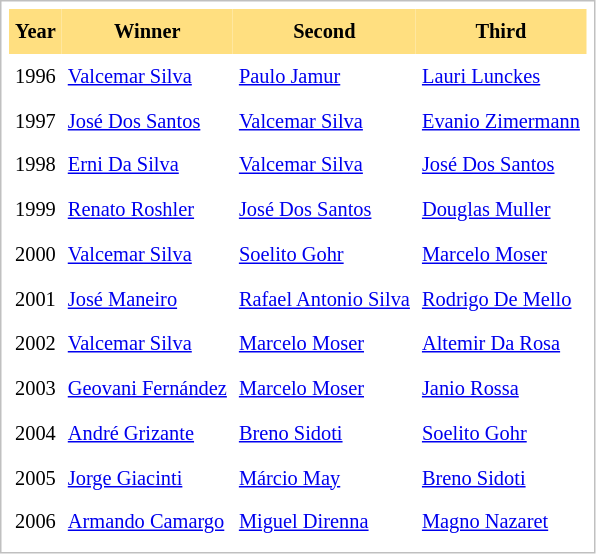<table cellpadding="4" cellspacing="0"  style="border: 1px solid silver; color: black; margin: 0 0 0.5em 0; background-color: white; padding: 5px; text-align: left; font-size:85%; vertical-align: top; line-height:1.6em;">
<tr>
<th scope=col; align="center" bgcolor="FFDF80">Year</th>
<th scope=col; align="center" bgcolor="FFDF80">Winner</th>
<th scope=col; align="center" bgcolor="FFDF80">Second</th>
<th scope=col; align="center" bgcolor="FFDF80">Third</th>
</tr>
<tr>
<td>1996</td>
<td> <a href='#'>Valcemar Silva</a></td>
<td> <a href='#'>Paulo Jamur</a></td>
<td> <a href='#'>Lauri Lunckes</a></td>
</tr>
<tr>
<td>1997</td>
<td> <a href='#'>José Dos Santos</a></td>
<td> <a href='#'>Valcemar Silva</a></td>
<td> <a href='#'>Evanio Zimermann</a></td>
</tr>
<tr>
<td>1998</td>
<td> <a href='#'>Erni Da Silva</a></td>
<td> <a href='#'>Valcemar Silva</a></td>
<td> <a href='#'>José Dos Santos</a></td>
</tr>
<tr>
<td>1999</td>
<td> <a href='#'>Renato Roshler</a></td>
<td> <a href='#'>José Dos Santos</a></td>
<td> <a href='#'>Douglas Muller</a></td>
</tr>
<tr>
<td>2000</td>
<td> <a href='#'>Valcemar Silva</a></td>
<td> <a href='#'>Soelito Gohr</a></td>
<td> <a href='#'>Marcelo Moser</a></td>
</tr>
<tr>
<td>2001</td>
<td> <a href='#'>José Maneiro</a></td>
<td> <a href='#'>Rafael Antonio Silva</a></td>
<td> <a href='#'>Rodrigo De Mello</a></td>
</tr>
<tr>
<td>2002</td>
<td> <a href='#'>Valcemar Silva</a></td>
<td> <a href='#'>Marcelo Moser</a></td>
<td> <a href='#'>Altemir Da Rosa</a></td>
</tr>
<tr>
<td>2003</td>
<td> <a href='#'>Geovani Fernández</a></td>
<td> <a href='#'>Marcelo Moser</a></td>
<td> <a href='#'>Janio Rossa</a></td>
</tr>
<tr>
<td>2004</td>
<td> <a href='#'>André Grizante</a></td>
<td> <a href='#'>Breno Sidoti</a></td>
<td> <a href='#'>Soelito Gohr</a></td>
</tr>
<tr>
<td>2005</td>
<td> <a href='#'>Jorge Giacinti</a></td>
<td> <a href='#'>Márcio May</a></td>
<td> <a href='#'>Breno Sidoti</a></td>
</tr>
<tr>
<td>2006</td>
<td> <a href='#'>Armando Camargo</a></td>
<td> <a href='#'>Miguel Direnna</a></td>
<td> <a href='#'>Magno Nazaret</a></td>
</tr>
</table>
